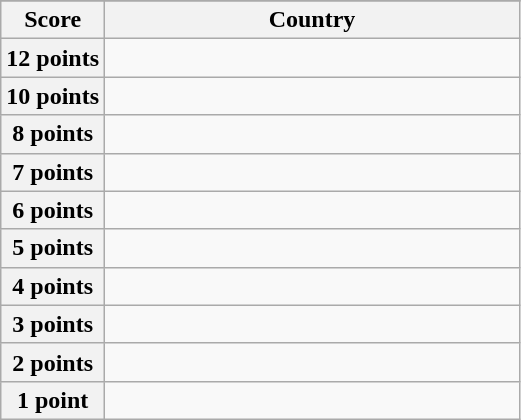<table class="wikitable">
<tr>
</tr>
<tr>
<th scope="col" width="20%">Score</th>
<th scope="col">Country</th>
</tr>
<tr>
<th scope="row">12 points</th>
<td></td>
</tr>
<tr>
<th scope="row">10 points</th>
<td></td>
</tr>
<tr>
<th scope="row">8 points</th>
<td></td>
</tr>
<tr>
<th scope="row">7 points</th>
<td></td>
</tr>
<tr>
<th scope="row">6 points</th>
<td></td>
</tr>
<tr>
<th scope="row">5 points</th>
<td></td>
</tr>
<tr>
<th scope="row">4 points</th>
<td></td>
</tr>
<tr>
<th scope="row">3 points</th>
<td></td>
</tr>
<tr>
<th scope="row">2 points</th>
<td></td>
</tr>
<tr>
<th scope="row">1 point</th>
<td></td>
</tr>
</table>
